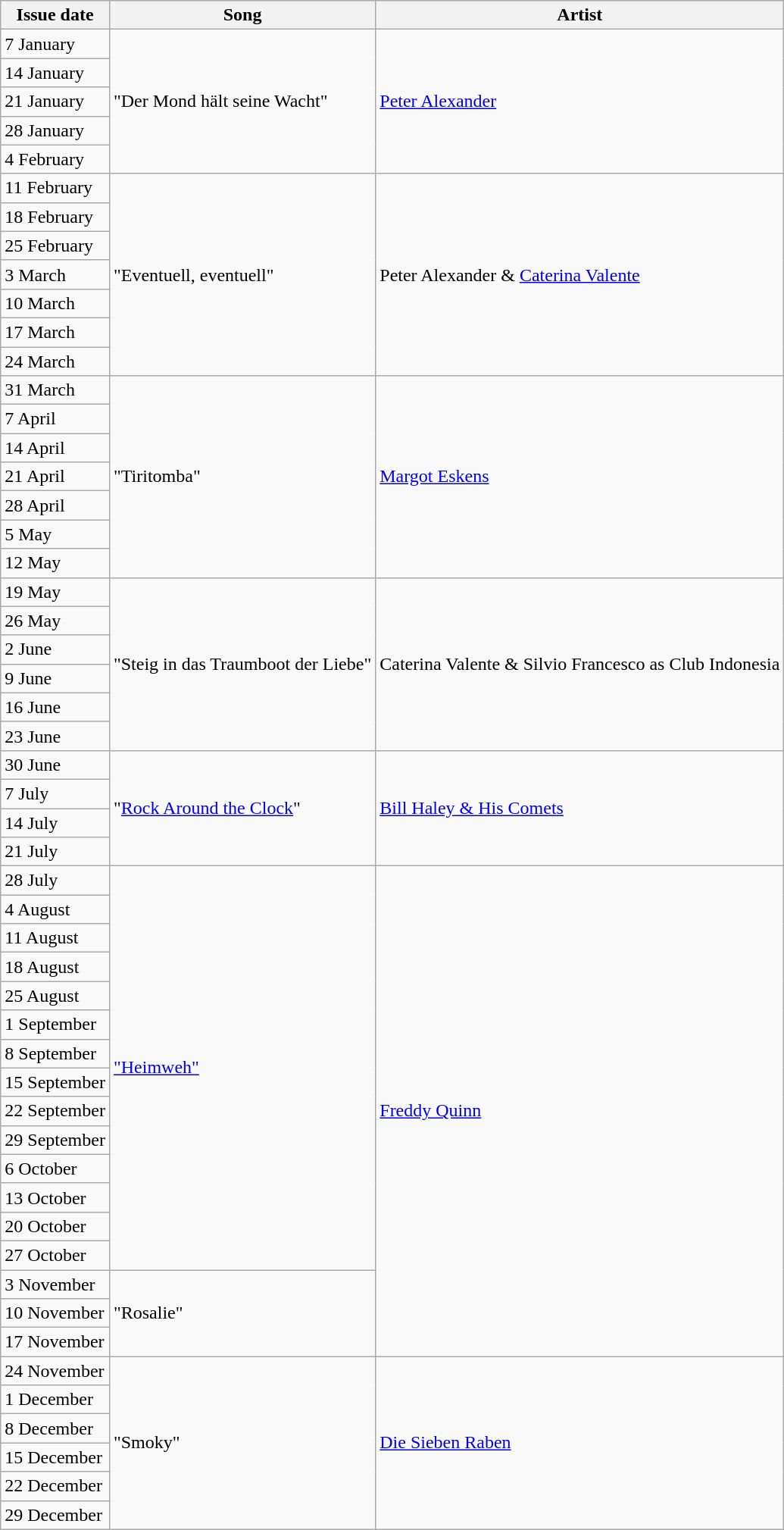<table class="sortable wikitable">
<tr>
<th>Issue date</th>
<th>Song</th>
<th>Artist</th>
</tr>
<tr>
<td>7 January</td>
<td rowspan="5">"Der Mond hält seine Wacht"</td>
<td rowspan="5"><a href='#'>Peter Alexander</a></td>
</tr>
<tr>
<td>14 January</td>
</tr>
<tr>
<td>21 January</td>
</tr>
<tr>
<td>28 January</td>
</tr>
<tr>
<td>4 February</td>
</tr>
<tr>
<td>11 February</td>
<td rowspan="7">"Eventuell, eventuell"</td>
<td rowspan="7">Peter Alexander & <a href='#'>Caterina Valente</a></td>
</tr>
<tr>
<td>18 February</td>
</tr>
<tr>
<td>25 February</td>
</tr>
<tr>
<td>3 March</td>
</tr>
<tr>
<td>10 March</td>
</tr>
<tr>
<td>17 March</td>
</tr>
<tr>
<td>24 March</td>
</tr>
<tr>
<td>31 March</td>
<td rowspan="7">"Tiritomba"</td>
<td rowspan="7"><a href='#'>Margot Eskens</a></td>
</tr>
<tr>
<td>7 April</td>
</tr>
<tr>
<td>14 April</td>
</tr>
<tr>
<td>21 April</td>
</tr>
<tr>
<td>28 April</td>
</tr>
<tr>
<td>5 May</td>
</tr>
<tr>
<td>12 May</td>
</tr>
<tr>
<td>19 May</td>
<td rowspan="6">"Steig in das Traumboot der Liebe"</td>
<td rowspan="6">Caterina Valente & Silvio Francesco as Club Indonesia</td>
</tr>
<tr>
<td>26 May</td>
</tr>
<tr>
<td>2 June</td>
</tr>
<tr>
<td>9 June</td>
</tr>
<tr>
<td>16 June</td>
</tr>
<tr>
<td>23 June</td>
</tr>
<tr>
<td>30 June</td>
<td rowspan="4">"<a href='#'>Rock Around the Clock</a>"</td>
<td rowspan="4"><a href='#'>Bill Haley & His Comets</a></td>
</tr>
<tr>
<td>7 July</td>
</tr>
<tr>
<td>14 July</td>
</tr>
<tr>
<td>21 July</td>
</tr>
<tr>
<td>28 July</td>
<td rowspan="14"><a href='#'>"Heimweh"</a></td>
<td rowspan="17"><a href='#'>Freddy Quinn</a></td>
</tr>
<tr>
<td>4 August</td>
</tr>
<tr>
<td>11 August</td>
</tr>
<tr>
<td>18 August</td>
</tr>
<tr>
<td>25 August</td>
</tr>
<tr>
<td>1 September</td>
</tr>
<tr>
<td>8 September</td>
</tr>
<tr>
<td>15 September</td>
</tr>
<tr>
<td>22 September</td>
</tr>
<tr>
<td>29 September</td>
</tr>
<tr>
<td>6 October</td>
</tr>
<tr>
<td>13 October</td>
</tr>
<tr>
<td>20 October</td>
</tr>
<tr>
<td>27 October</td>
</tr>
<tr>
<td>3 November</td>
<td rowspan="3">"Rosalie"</td>
</tr>
<tr>
<td>10 November</td>
</tr>
<tr>
<td>17 November</td>
</tr>
<tr>
<td>24 November</td>
<td rowspan="6">"Smoky"</td>
<td rowspan="6"><a href='#'>Die Sieben Raben</a></td>
</tr>
<tr>
<td>1 December</td>
</tr>
<tr>
<td>8 December</td>
</tr>
<tr>
<td>15 December</td>
</tr>
<tr>
<td>22 December</td>
</tr>
<tr>
<td>29 December</td>
</tr>
</table>
